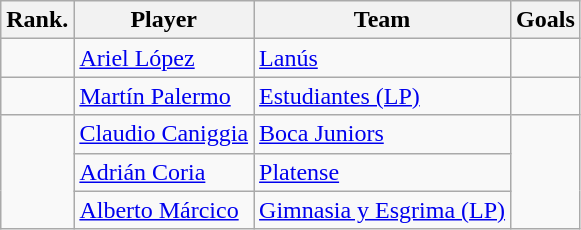<table class="wikitable">
<tr>
<th>Rank.</th>
<th>Player</th>
<th>Team</th>
<th>Goals</th>
</tr>
<tr>
<td></td>
<td> <a href='#'>Ariel López</a></td>
<td><a href='#'>Lanús</a></td>
<td></td>
</tr>
<tr>
<td></td>
<td> <a href='#'>Martín Palermo</a></td>
<td><a href='#'>Estudiantes (LP)</a></td>
<td></td>
</tr>
<tr>
<td rowspan=3></td>
<td> <a href='#'>Claudio Caniggia</a></td>
<td><a href='#'>Boca Juniors</a></td>
<td rowspan=3></td>
</tr>
<tr>
<td> <a href='#'>Adrián Coria</a></td>
<td><a href='#'>Platense</a></td>
</tr>
<tr>
<td> <a href='#'>Alberto Márcico</a></td>
<td><a href='#'>Gimnasia y Esgrima (LP)</a></td>
</tr>
</table>
